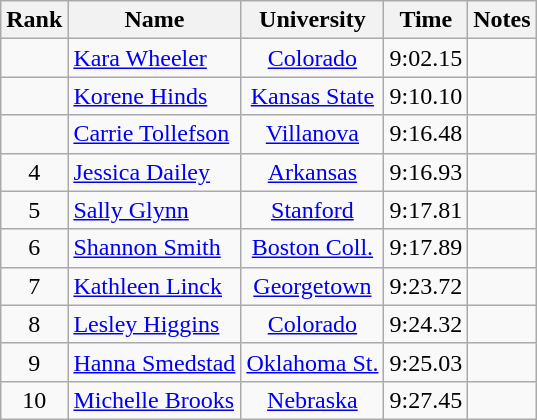<table class="wikitable sortable" style="text-align:center">
<tr>
<th>Rank</th>
<th>Name</th>
<th>University</th>
<th>Time</th>
<th>Notes</th>
</tr>
<tr>
<td></td>
<td align=left><a href='#'>Kara Wheeler</a></td>
<td><a href='#'>Colorado</a></td>
<td>9:02.15</td>
<td></td>
</tr>
<tr>
<td></td>
<td align=left><a href='#'>Korene Hinds</a> </td>
<td><a href='#'>Kansas State</a></td>
<td>9:10.10</td>
<td></td>
</tr>
<tr>
<td></td>
<td align=left><a href='#'>Carrie Tollefson</a></td>
<td><a href='#'>Villanova</a></td>
<td>9:16.48</td>
<td></td>
</tr>
<tr>
<td>4</td>
<td align=left><a href='#'>Jessica Dailey</a></td>
<td><a href='#'>Arkansas</a></td>
<td>9:16.93</td>
<td></td>
</tr>
<tr>
<td>5</td>
<td align=left><a href='#'>Sally Glynn</a></td>
<td><a href='#'>Stanford</a></td>
<td>9:17.81</td>
<td></td>
</tr>
<tr>
<td>6</td>
<td align=left><a href='#'>Shannon Smith</a></td>
<td><a href='#'>Boston Coll.</a></td>
<td>9:17.89</td>
<td></td>
</tr>
<tr>
<td>7</td>
<td align=left><a href='#'>Kathleen Linck</a></td>
<td><a href='#'>Georgetown</a></td>
<td>9:23.72</td>
<td></td>
</tr>
<tr>
<td>8</td>
<td align=left><a href='#'>Lesley Higgins</a></td>
<td><a href='#'>Colorado</a></td>
<td>9:24.32</td>
<td></td>
</tr>
<tr>
<td>9</td>
<td align=left><a href='#'>Hanna Smedstad</a></td>
<td><a href='#'>Oklahoma St.</a></td>
<td>9:25.03</td>
<td></td>
</tr>
<tr>
<td>10</td>
<td align=left><a href='#'>Michelle Brooks</a></td>
<td><a href='#'>Nebraska</a></td>
<td>9:27.45</td>
<td></td>
</tr>
</table>
